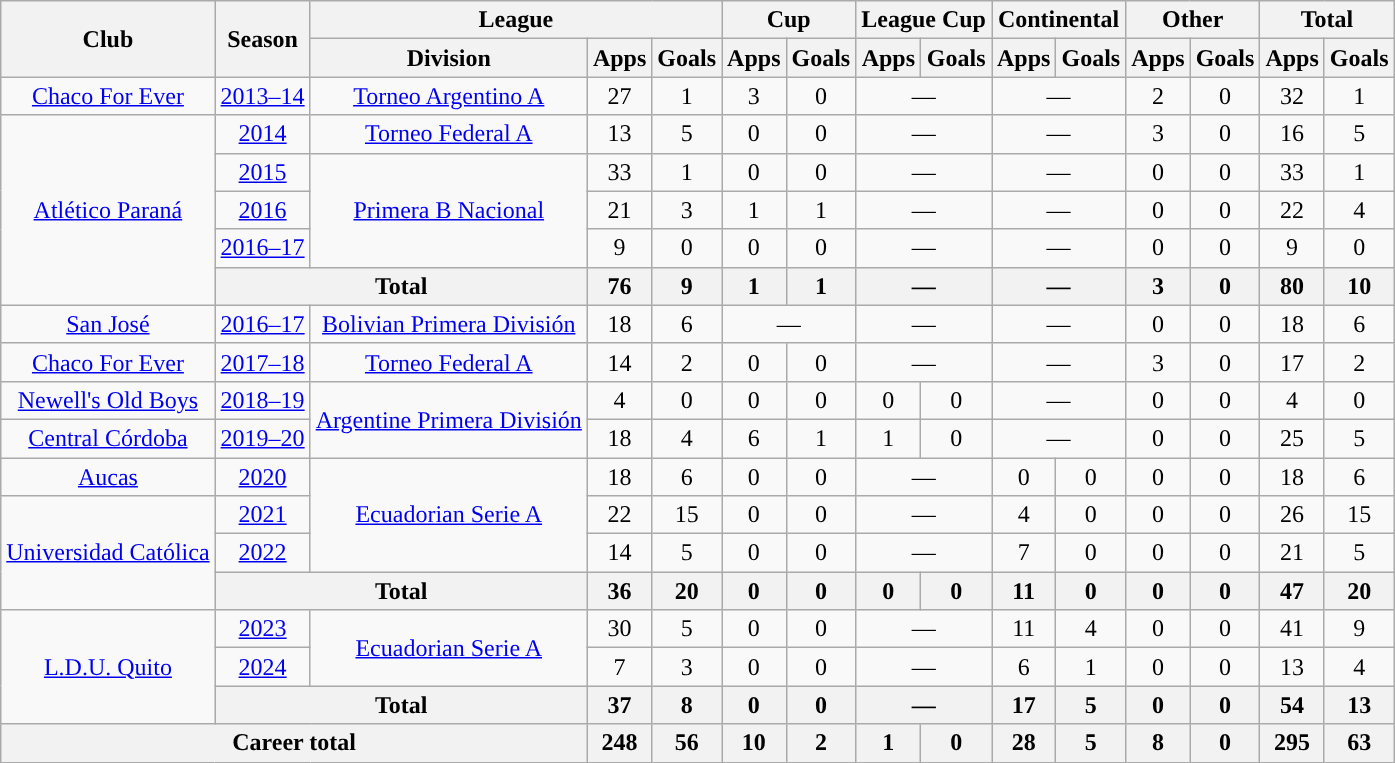<table class="wikitable" style="text-align:center">
<tr>
<th rowspan="2">Club</th>
<th rowspan="2">Season</th>
<th colspan="3">League</th>
<th colspan="2">Cup</th>
<th colspan="2">League Cup</th>
<th colspan="2">Continental</th>
<th colspan="2">Other</th>
<th colspan="2">Total</th>
</tr>
<tr>
<th>Division</th>
<th>Apps</th>
<th>Goals</th>
<th>Apps</th>
<th>Goals</th>
<th>Apps</th>
<th>Goals</th>
<th>Apps</th>
<th>Goals</th>
<th>Apps</th>
<th>Goals</th>
<th>Apps</th>
<th>Goals</th>
</tr>
<tr>
<td rowspan="1"><a href='#'>Chaco For Ever</a></td>
<td><a href='#'>2013–14</a></td>
<td rowspan="1"><a href='#'>Torneo Argentino A</a></td>
<td>27</td>
<td>1</td>
<td>3</td>
<td>0</td>
<td colspan="2">—</td>
<td colspan="2">—</td>
<td>2</td>
<td>0</td>
<td>32</td>
<td>1</td>
</tr>
<tr>
<td rowspan="5"><a href='#'>Atlético Paraná</a></td>
<td><a href='#'>2014</a></td>
<td rowspan="1"><a href='#'>Torneo Federal A</a></td>
<td>13</td>
<td>5</td>
<td>0</td>
<td>0</td>
<td colspan="2">—</td>
<td colspan="2">—</td>
<td>3</td>
<td>0</td>
<td>16</td>
<td>5</td>
</tr>
<tr>
<td><a href='#'>2015</a></td>
<td rowspan="3"><a href='#'>Primera B Nacional</a></td>
<td>33</td>
<td>1</td>
<td>0</td>
<td>0</td>
<td colspan="2">—</td>
<td colspan="2">—</td>
<td>0</td>
<td>0</td>
<td>33</td>
<td>1</td>
</tr>
<tr>
<td><a href='#'>2016</a></td>
<td>21</td>
<td>3</td>
<td>1</td>
<td>1</td>
<td colspan="2">—</td>
<td colspan="2">—</td>
<td>0</td>
<td>0</td>
<td>22</td>
<td>4</td>
</tr>
<tr>
<td><a href='#'>2016–17</a></td>
<td>9</td>
<td>0</td>
<td>0</td>
<td>0</td>
<td colspan="2">—</td>
<td colspan="2">—</td>
<td>0</td>
<td>0</td>
<td>9</td>
<td>0</td>
</tr>
<tr>
<th colspan="2">Total</th>
<th>76</th>
<th>9</th>
<th>1</th>
<th>1</th>
<th colspan="2">—</th>
<th colspan="2">—</th>
<th>3</th>
<th>0</th>
<th>80</th>
<th>10</th>
</tr>
<tr>
<td rowspan="1"><a href='#'>San José</a></td>
<td><a href='#'>2016–17</a></td>
<td rowspan="1"><a href='#'>Bolivian Primera División</a></td>
<td>18</td>
<td>6</td>
<td colspan="2">—</td>
<td colspan="2">—</td>
<td colspan="2">—</td>
<td>0</td>
<td>0</td>
<td>18</td>
<td>6</td>
</tr>
<tr>
<td rowspan="1"><a href='#'>Chaco For Ever</a></td>
<td><a href='#'>2017–18</a></td>
<td rowspan="1"><a href='#'>Torneo Federal A</a></td>
<td>14</td>
<td>2</td>
<td>0</td>
<td>0</td>
<td colspan="2">—</td>
<td colspan="2">—</td>
<td>3</td>
<td>0</td>
<td>17</td>
<td>2</td>
</tr>
<tr>
<td rowspan="1"><a href='#'>Newell's Old Boys</a></td>
<td><a href='#'>2018–19</a></td>
<td rowspan="2"><a href='#'>Argentine Primera División</a></td>
<td>4</td>
<td>0</td>
<td>0</td>
<td>0</td>
<td>0</td>
<td>0</td>
<td colspan="2">—</td>
<td>0</td>
<td>0</td>
<td>4</td>
<td>0</td>
</tr>
<tr>
<td rowspan="1"><a href='#'>Central Córdoba</a></td>
<td><a href='#'>2019–20</a></td>
<td>18</td>
<td>4</td>
<td>6</td>
<td>1</td>
<td>1</td>
<td>0</td>
<td colspan="2">—</td>
<td>0</td>
<td>0</td>
<td>25</td>
<td>5</td>
</tr>
<tr>
<td rowspan="1"><a href='#'>Aucas</a></td>
<td><a href='#'>2020</a></td>
<td rowspan="3"><a href='#'>Ecuadorian Serie A</a></td>
<td>18</td>
<td>6</td>
<td>0</td>
<td>0</td>
<td colspan="2">—</td>
<td>0</td>
<td>0</td>
<td>0</td>
<td>0</td>
<td>18</td>
<td>6</td>
</tr>
<tr>
<td rowspan="3"><a href='#'>Universidad Católica</a></td>
<td><a href='#'>2021</a></td>
<td>22</td>
<td>15</td>
<td>0</td>
<td>0</td>
<td colspan="2">—</td>
<td>4</td>
<td>0</td>
<td>0</td>
<td>0</td>
<td>26</td>
<td>15</td>
</tr>
<tr>
<td><a href='#'>2022</a></td>
<td>14</td>
<td>5</td>
<td>0</td>
<td>0</td>
<td colspan="2">—</td>
<td>7</td>
<td>0</td>
<td>0</td>
<td>0</td>
<td>21</td>
<td>5</td>
</tr>
<tr>
<th colspan="2">Total</th>
<th>36</th>
<th>20</th>
<th>0</th>
<th>0</th>
<th>0</th>
<th>0</th>
<th>11</th>
<th>0</th>
<th>0</th>
<th>0</th>
<th>47</th>
<th>20</th>
</tr>
<tr>
<td rowspan="3"><a href='#'>L.D.U. Quito</a></td>
<td><a href='#'>2023</a></td>
<td rowspan="2"><a href='#'>Ecuadorian Serie A</a></td>
<td>30</td>
<td>5</td>
<td>0</td>
<td>0</td>
<td colspan="2">—</td>
<td>11</td>
<td>4</td>
<td>0</td>
<td>0</td>
<td>41</td>
<td>9</td>
</tr>
<tr>
<td><a href='#'>2024</a></td>
<td>7</td>
<td>3</td>
<td>0</td>
<td>0</td>
<td colspan="2">—</td>
<td>6</td>
<td>1</td>
<td>0</td>
<td>0</td>
<td>13</td>
<td>4</td>
</tr>
<tr>
<th colspan="2">Total</th>
<th>37</th>
<th>8</th>
<th>0</th>
<th>0</th>
<th colspan="2">—</th>
<th>17</th>
<th>5</th>
<th>0</th>
<th>0</th>
<th>54</th>
<th>13</th>
</tr>
<tr>
<th colspan="3">Career total</th>
<th>248</th>
<th>56</th>
<th>10</th>
<th>2</th>
<th>1</th>
<th>0</th>
<th>28</th>
<th>5</th>
<th>8</th>
<th>0</th>
<th>295</th>
<th>63</th>
</tr>
</table>
